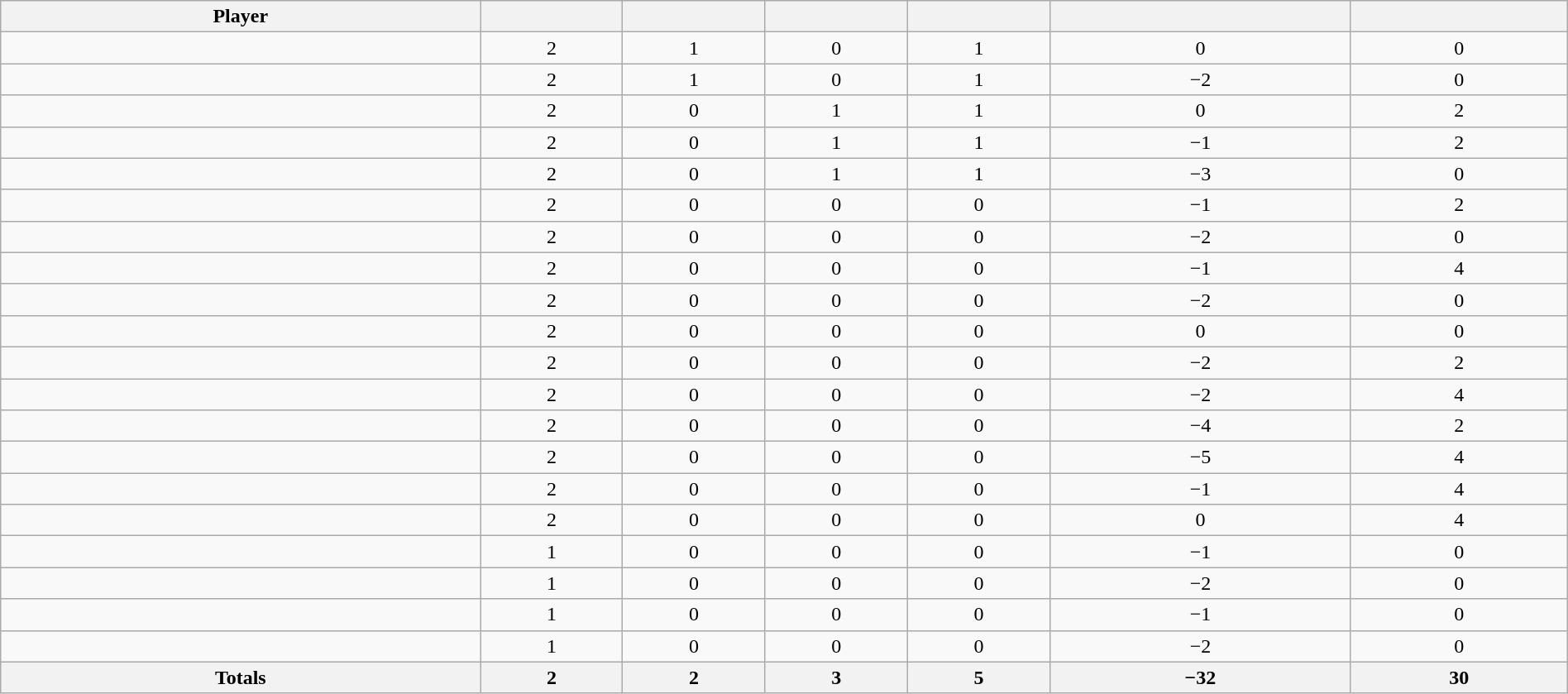<table class="wikitable sortable" style="width:100%;">
<tr align=center>
<th>Player</th>
<th></th>
<th></th>
<th></th>
<th></th>
<th data-sort-type="number"></th>
<th></th>
</tr>
<tr align=center>
<td></td>
<td>2</td>
<td>1</td>
<td>0</td>
<td>1</td>
<td>0</td>
<td>0</td>
</tr>
<tr align=center>
<td></td>
<td>2</td>
<td>1</td>
<td>0</td>
<td>1</td>
<td>−2</td>
<td>0</td>
</tr>
<tr align=center>
<td></td>
<td>2</td>
<td>0</td>
<td>1</td>
<td>1</td>
<td>0</td>
<td>2</td>
</tr>
<tr align=center>
<td></td>
<td>2</td>
<td>0</td>
<td>1</td>
<td>1</td>
<td>−1</td>
<td>2</td>
</tr>
<tr align=center>
<td></td>
<td>2</td>
<td>0</td>
<td>1</td>
<td>1</td>
<td>−3</td>
<td>0</td>
</tr>
<tr align=center>
<td></td>
<td>2</td>
<td>0</td>
<td>0</td>
<td>0</td>
<td>−1</td>
<td>2</td>
</tr>
<tr align=center>
<td></td>
<td>2</td>
<td>0</td>
<td>0</td>
<td>0</td>
<td>−2</td>
<td>0</td>
</tr>
<tr align=center>
<td></td>
<td>2</td>
<td>0</td>
<td>0</td>
<td>0</td>
<td>−1</td>
<td>4</td>
</tr>
<tr align=center>
<td></td>
<td>2</td>
<td>0</td>
<td>0</td>
<td>0</td>
<td>−2</td>
<td>0</td>
</tr>
<tr align=center>
<td></td>
<td>2</td>
<td>0</td>
<td>0</td>
<td>0</td>
<td>0</td>
<td>0</td>
</tr>
<tr align=center>
<td></td>
<td>2</td>
<td>0</td>
<td>0</td>
<td>0</td>
<td>−2</td>
<td>2</td>
</tr>
<tr align=center>
<td></td>
<td>2</td>
<td>0</td>
<td>0</td>
<td>0</td>
<td>−2</td>
<td>4</td>
</tr>
<tr align=center>
<td></td>
<td>2</td>
<td>0</td>
<td>0</td>
<td>0</td>
<td>−4</td>
<td>2</td>
</tr>
<tr align=center>
<td></td>
<td>2</td>
<td>0</td>
<td>0</td>
<td>0</td>
<td>−5</td>
<td>4</td>
</tr>
<tr align=center>
<td></td>
<td>2</td>
<td>0</td>
<td>0</td>
<td>0</td>
<td>−1</td>
<td>4</td>
</tr>
<tr align=center>
<td></td>
<td>2</td>
<td>0</td>
<td>0</td>
<td>0</td>
<td>0</td>
<td>4</td>
</tr>
<tr align=center>
<td></td>
<td>1</td>
<td>0</td>
<td>0</td>
<td>0</td>
<td>−1</td>
<td>0</td>
</tr>
<tr align=center>
<td></td>
<td>1</td>
<td>0</td>
<td>0</td>
<td>0</td>
<td>−2</td>
<td>0</td>
</tr>
<tr align=center>
<td></td>
<td>1</td>
<td>0</td>
<td>0</td>
<td>0</td>
<td>−1</td>
<td>0</td>
</tr>
<tr align=center>
<td></td>
<td>1</td>
<td>0</td>
<td>0</td>
<td>0</td>
<td>−2</td>
<td>0</td>
</tr>
<tr class="unsortable">
<th>Totals</th>
<th>2</th>
<th>2</th>
<th>3</th>
<th>5</th>
<th>−32</th>
<th>30</th>
</tr>
</table>
